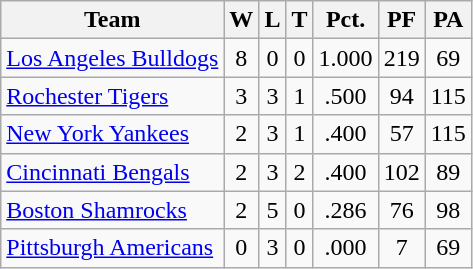<table class="wikitable">
<tr>
<th>Team</th>
<th>W</th>
<th>L</th>
<th>T</th>
<th>Pct.</th>
<th>PF</th>
<th>PA</th>
</tr>
<tr align="center">
<td align="left"><a href='#'>Los Angeles Bulldogs</a></td>
<td>8</td>
<td>0</td>
<td>0</td>
<td>1.000</td>
<td>219</td>
<td>69</td>
</tr>
<tr align="center">
<td align="left"><a href='#'>Rochester Tigers</a></td>
<td>3</td>
<td>3</td>
<td>1</td>
<td>.500</td>
<td>94</td>
<td>115</td>
</tr>
<tr align="center">
<td align="left"><a href='#'>New York Yankees</a></td>
<td>2</td>
<td>3</td>
<td>1</td>
<td>.400</td>
<td>57</td>
<td>115</td>
</tr>
<tr align="center">
<td align="left"><a href='#'>Cincinnati Bengals</a></td>
<td>2</td>
<td>3</td>
<td>2</td>
<td>.400</td>
<td>102</td>
<td>89</td>
</tr>
<tr align="center">
<td align="left"><a href='#'>Boston Shamrocks</a></td>
<td>2</td>
<td>5</td>
<td>0</td>
<td>.286</td>
<td>76</td>
<td>98</td>
</tr>
<tr align="center">
<td align="left"><a href='#'>Pittsburgh Americans</a></td>
<td>0</td>
<td>3</td>
<td>0</td>
<td>.000</td>
<td>7</td>
<td>69</td>
</tr>
</table>
